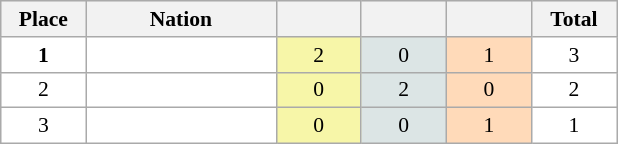<table class=wikitable style="border:1px solid #AAAAAA;font-size:90%">
<tr bgcolor="#EFEFEF">
<th width=50>Place</th>
<th width=120>Nation</th>
<th width=50></th>
<th width=50></th>
<th width=50></th>
<th width=50>Total</th>
</tr>
<tr align="center" valign="top" bgcolor="#FFFFFF">
<td><strong>1</strong></td>
<td align="left"><strong></strong></td>
<td style="background:#F7F6A8;">2</td>
<td style="background:#DCE5E5;">0</td>
<td style="background:#FFDAB9;">1</td>
<td>3</td>
</tr>
<tr align="center" valign="top" bgcolor="#FFFFFF">
<td>2</td>
<td align="left"></td>
<td style="background:#F7F6A8;">0</td>
<td style="background:#DCE5E5;">2</td>
<td style="background:#FFDAB9;">0</td>
<td>2</td>
</tr>
<tr align="center" valign="top" bgcolor="#FFFFFF">
<td>3</td>
<td align="left"></td>
<td style="background:#F7F6A8;">0</td>
<td style="background:#DCE5E5;">0</td>
<td style="background:#FFDAB9;">1</td>
<td>1</td>
</tr>
</table>
